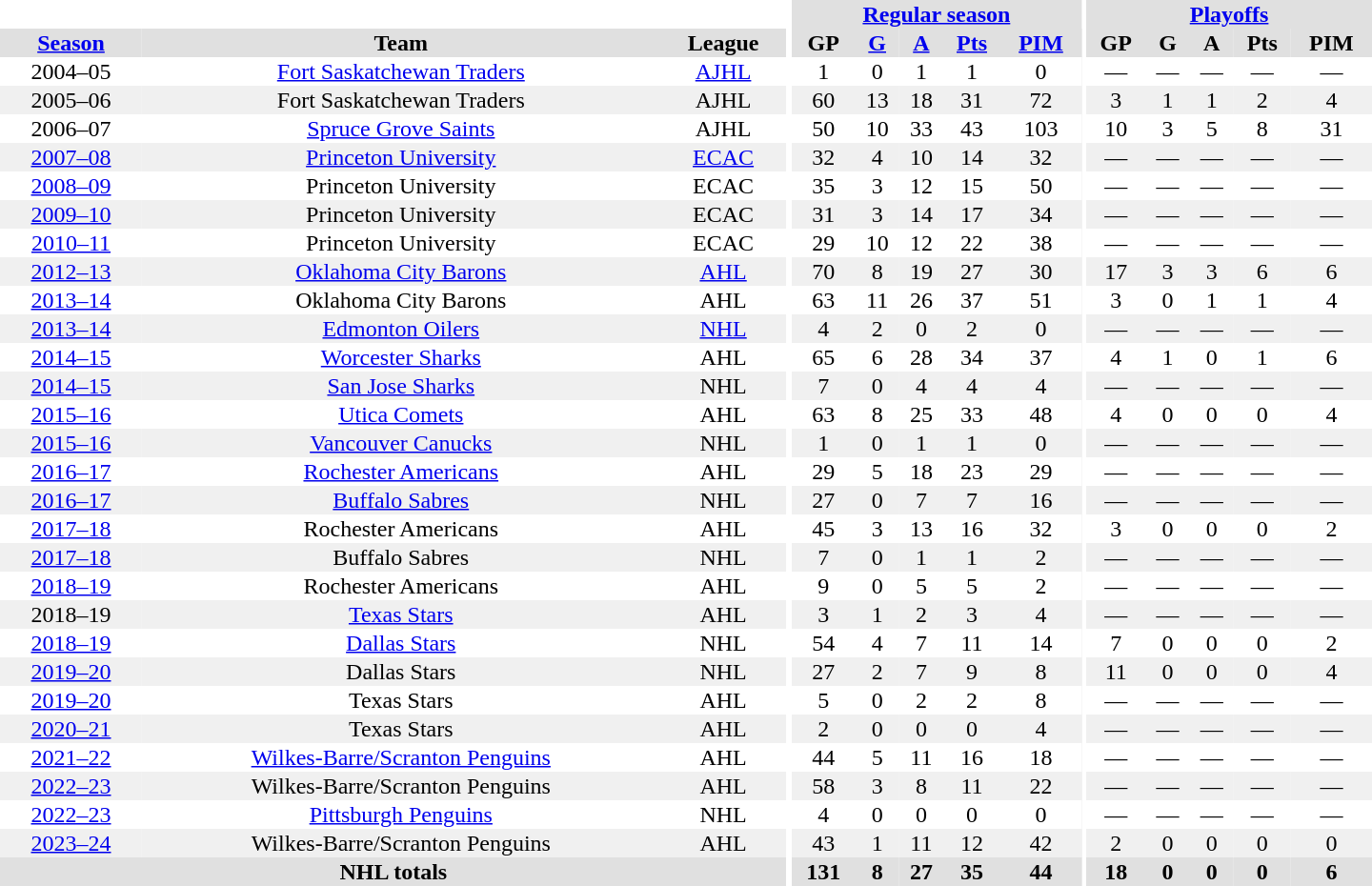<table border="0" cellpadding="1" cellspacing="0" style="text-align:center; width:60em">
<tr bgcolor="#e0e0e0">
<th colspan="3" bgcolor="#ffffff"></th>
<th rowspan="99" bgcolor="#ffffff"></th>
<th colspan="5"><a href='#'>Regular season</a></th>
<th rowspan="99" bgcolor="#ffffff"></th>
<th colspan="5"><a href='#'>Playoffs</a></th>
</tr>
<tr bgcolor="#e0e0e0">
<th><a href='#'>Season</a></th>
<th>Team</th>
<th>League</th>
<th>GP</th>
<th><a href='#'>G</a></th>
<th><a href='#'>A</a></th>
<th><a href='#'>Pts</a></th>
<th><a href='#'>PIM</a></th>
<th>GP</th>
<th>G</th>
<th>A</th>
<th>Pts</th>
<th>PIM</th>
</tr>
<tr ALIGN="center">
<td>2004–05</td>
<td><a href='#'>Fort Saskatchewan Traders</a></td>
<td><a href='#'>AJHL</a></td>
<td>1</td>
<td>0</td>
<td>1</td>
<td>1</td>
<td>0</td>
<td>—</td>
<td>—</td>
<td>—</td>
<td>—</td>
<td>—</td>
</tr>
<tr ALIGN="center" bgcolor="#f0f0f0">
<td>2005–06</td>
<td>Fort Saskatchewan Traders</td>
<td>AJHL</td>
<td>60</td>
<td>13</td>
<td>18</td>
<td>31</td>
<td>72</td>
<td>3</td>
<td>1</td>
<td>1</td>
<td>2</td>
<td>4</td>
</tr>
<tr ALIGN="center">
<td>2006–07</td>
<td><a href='#'>Spruce Grove Saints</a></td>
<td>AJHL</td>
<td>50</td>
<td>10</td>
<td>33</td>
<td>43</td>
<td>103</td>
<td>10</td>
<td>3</td>
<td>5</td>
<td>8</td>
<td>31</td>
</tr>
<tr ALIGN="center" bgcolor="#f0f0f0">
<td><a href='#'>2007–08</a></td>
<td><a href='#'>Princeton University</a></td>
<td><a href='#'>ECAC</a></td>
<td>32</td>
<td>4</td>
<td>10</td>
<td>14</td>
<td>32</td>
<td>—</td>
<td>—</td>
<td>—</td>
<td>—</td>
<td>—</td>
</tr>
<tr ALIGN="center">
<td><a href='#'>2008–09</a></td>
<td>Princeton University</td>
<td>ECAC</td>
<td>35</td>
<td>3</td>
<td>12</td>
<td>15</td>
<td>50</td>
<td>—</td>
<td>—</td>
<td>—</td>
<td>—</td>
<td>—</td>
</tr>
<tr ALIGN="center" bgcolor="#f0f0f0">
<td><a href='#'>2009–10</a></td>
<td>Princeton University</td>
<td>ECAC</td>
<td>31</td>
<td>3</td>
<td>14</td>
<td>17</td>
<td>34</td>
<td>—</td>
<td>—</td>
<td>—</td>
<td>—</td>
<td>—</td>
</tr>
<tr ALIGN="center">
<td><a href='#'>2010–11</a></td>
<td>Princeton University</td>
<td>ECAC</td>
<td>29</td>
<td>10</td>
<td>12</td>
<td>22</td>
<td>38</td>
<td>—</td>
<td>—</td>
<td>—</td>
<td>—</td>
<td>—</td>
</tr>
<tr ALIGN="center" bgcolor="#f0f0f0">
<td><a href='#'>2012–13</a></td>
<td><a href='#'>Oklahoma City Barons</a></td>
<td><a href='#'>AHL</a></td>
<td>70</td>
<td>8</td>
<td>19</td>
<td>27</td>
<td>30</td>
<td>17</td>
<td>3</td>
<td>3</td>
<td>6</td>
<td>6</td>
</tr>
<tr ALIGN="center">
<td><a href='#'>2013–14</a></td>
<td>Oklahoma City Barons</td>
<td>AHL</td>
<td>63</td>
<td>11</td>
<td>26</td>
<td>37</td>
<td>51</td>
<td>3</td>
<td>0</td>
<td>1</td>
<td>1</td>
<td>4</td>
</tr>
<tr ALIGN="center"  bgcolor="#f0f0f0">
<td><a href='#'>2013–14</a></td>
<td><a href='#'>Edmonton Oilers</a></td>
<td><a href='#'>NHL</a></td>
<td>4</td>
<td>2</td>
<td>0</td>
<td>2</td>
<td>0</td>
<td>—</td>
<td>—</td>
<td>—</td>
<td>—</td>
<td>—</td>
</tr>
<tr ALIGN="center">
<td><a href='#'>2014–15</a></td>
<td><a href='#'>Worcester Sharks</a></td>
<td>AHL</td>
<td>65</td>
<td>6</td>
<td>28</td>
<td>34</td>
<td>37</td>
<td>4</td>
<td>1</td>
<td>0</td>
<td>1</td>
<td>6</td>
</tr>
<tr ALIGN="center" bgcolor="#f0f0f0">
<td><a href='#'>2014–15</a></td>
<td><a href='#'>San Jose Sharks</a></td>
<td>NHL</td>
<td>7</td>
<td>0</td>
<td>4</td>
<td>4</td>
<td>4</td>
<td>—</td>
<td>—</td>
<td>—</td>
<td>—</td>
<td>—</td>
</tr>
<tr ALIGN="center">
<td><a href='#'>2015–16</a></td>
<td><a href='#'>Utica Comets</a></td>
<td>AHL</td>
<td>63</td>
<td>8</td>
<td>25</td>
<td>33</td>
<td>48</td>
<td>4</td>
<td>0</td>
<td>0</td>
<td>0</td>
<td>4</td>
</tr>
<tr ALIGN="center" bgcolor="#f0f0f0">
<td><a href='#'>2015–16</a></td>
<td><a href='#'>Vancouver Canucks</a></td>
<td>NHL</td>
<td>1</td>
<td>0</td>
<td>1</td>
<td>1</td>
<td>0</td>
<td>—</td>
<td>—</td>
<td>—</td>
<td>—</td>
<td>—</td>
</tr>
<tr ALIGN="center">
<td><a href='#'>2016–17</a></td>
<td><a href='#'>Rochester Americans</a></td>
<td>AHL</td>
<td>29</td>
<td>5</td>
<td>18</td>
<td>23</td>
<td>29</td>
<td>—</td>
<td>—</td>
<td>—</td>
<td>—</td>
<td>—</td>
</tr>
<tr ALIGN="center" bgcolor="#f0f0f0">
<td><a href='#'>2016–17</a></td>
<td><a href='#'>Buffalo Sabres</a></td>
<td>NHL</td>
<td>27</td>
<td>0</td>
<td>7</td>
<td>7</td>
<td>16</td>
<td>—</td>
<td>—</td>
<td>—</td>
<td>—</td>
<td>—</td>
</tr>
<tr ALIGN="center">
<td><a href='#'>2017–18</a></td>
<td>Rochester Americans</td>
<td>AHL</td>
<td>45</td>
<td>3</td>
<td>13</td>
<td>16</td>
<td>32</td>
<td>3</td>
<td>0</td>
<td>0</td>
<td>0</td>
<td>2</td>
</tr>
<tr ALIGN="center" bgcolor="#f0f0f0">
<td><a href='#'>2017–18</a></td>
<td>Buffalo Sabres</td>
<td>NHL</td>
<td>7</td>
<td>0</td>
<td>1</td>
<td>1</td>
<td>2</td>
<td>—</td>
<td>—</td>
<td>—</td>
<td>—</td>
<td>—</td>
</tr>
<tr ALIGN="center">
<td><a href='#'>2018–19</a></td>
<td>Rochester Americans</td>
<td>AHL</td>
<td>9</td>
<td>0</td>
<td>5</td>
<td>5</td>
<td>2</td>
<td>—</td>
<td>—</td>
<td>—</td>
<td>—</td>
<td>—</td>
</tr>
<tr ALIGN="center" bgcolor="#f0f0f0">
<td>2018–19</td>
<td><a href='#'>Texas Stars</a></td>
<td>AHL</td>
<td>3</td>
<td>1</td>
<td>2</td>
<td>3</td>
<td>4</td>
<td>—</td>
<td>—</td>
<td>—</td>
<td>—</td>
<td>—</td>
</tr>
<tr ALIGN="center">
<td><a href='#'>2018–19</a></td>
<td><a href='#'>Dallas Stars</a></td>
<td>NHL</td>
<td>54</td>
<td>4</td>
<td>7</td>
<td>11</td>
<td>14</td>
<td>7</td>
<td>0</td>
<td>0</td>
<td>0</td>
<td>2</td>
</tr>
<tr bgcolor="#f0f0f0">
<td><a href='#'>2019–20</a></td>
<td>Dallas Stars</td>
<td>NHL</td>
<td>27</td>
<td>2</td>
<td>7</td>
<td>9</td>
<td>8</td>
<td>11</td>
<td>0</td>
<td>0</td>
<td>0</td>
<td>4</td>
</tr>
<tr>
<td><a href='#'>2019–20</a></td>
<td>Texas Stars</td>
<td>AHL</td>
<td>5</td>
<td>0</td>
<td>2</td>
<td>2</td>
<td>8</td>
<td>—</td>
<td>—</td>
<td>—</td>
<td>—</td>
<td>—</td>
</tr>
<tr ALIGN="center" bgcolor="#f0f0f0">
<td><a href='#'>2020–21</a></td>
<td>Texas Stars</td>
<td>AHL</td>
<td>2</td>
<td>0</td>
<td>0</td>
<td>0</td>
<td>4</td>
<td>—</td>
<td>—</td>
<td>—</td>
<td>—</td>
<td>—</td>
</tr>
<tr>
<td><a href='#'>2021–22</a></td>
<td><a href='#'>Wilkes-Barre/Scranton Penguins</a></td>
<td>AHL</td>
<td>44</td>
<td>5</td>
<td>11</td>
<td>16</td>
<td>18</td>
<td>—</td>
<td>—</td>
<td>—</td>
<td>—</td>
<td>—</td>
</tr>
<tr ALIGN="center" bgcolor="#f0f0f0">
<td><a href='#'>2022–23</a></td>
<td>Wilkes-Barre/Scranton Penguins</td>
<td>AHL</td>
<td>58</td>
<td>3</td>
<td>8</td>
<td>11</td>
<td>22</td>
<td>—</td>
<td>—</td>
<td>—</td>
<td>—</td>
<td>—</td>
</tr>
<tr ALIGN="center">
<td><a href='#'>2022–23</a></td>
<td><a href='#'>Pittsburgh Penguins</a></td>
<td>NHL</td>
<td>4</td>
<td>0</td>
<td>0</td>
<td>0</td>
<td>0</td>
<td>—</td>
<td>—</td>
<td>—</td>
<td>—</td>
<td>—</td>
</tr>
<tr ALIGN="center" bgcolor="#f0f0f0">
<td><a href='#'>2023–24</a></td>
<td>Wilkes-Barre/Scranton Penguins</td>
<td>AHL</td>
<td>43</td>
<td>1</td>
<td>11</td>
<td>12</td>
<td>42</td>
<td>2</td>
<td>0</td>
<td>0</td>
<td>0</td>
<td>0</td>
</tr>
<tr bgcolor="#e0e0e0">
<th colspan="3">NHL totals</th>
<th>131</th>
<th>8</th>
<th>27</th>
<th>35</th>
<th>44</th>
<th>18</th>
<th>0</th>
<th>0</th>
<th>0</th>
<th>6</th>
</tr>
</table>
